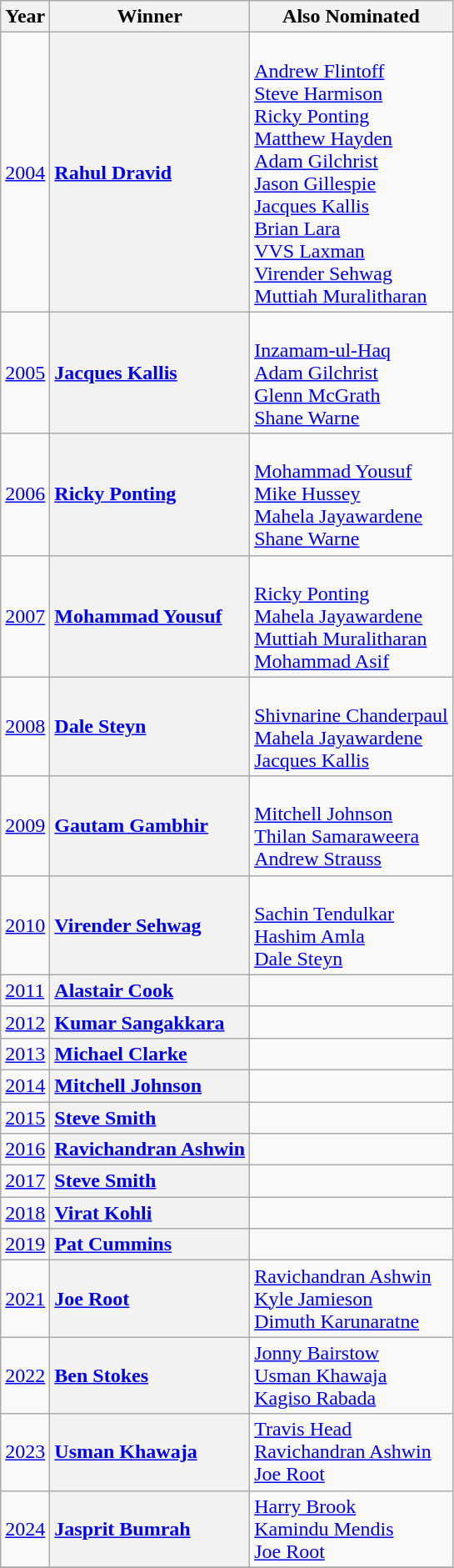<table class="wikitable">
<tr>
<th>Year</th>
<th>Winner</th>
<th>Also Nominated</th>
</tr>
<tr>
<td><a href='#'>2004</a></td>
<th style="text-align:left;"> <a href='#'>Rahul Dravid</a></th>
<td><br> <a href='#'>Andrew Flintoff</a><br>
 <a href='#'>Steve Harmison</a><br>
 <a href='#'>Ricky Ponting</a><br>
 <a href='#'>Matthew Hayden</a><br>
 <a href='#'>Adam Gilchrist</a><br>
 <a href='#'>Jason Gillespie</a><br>
 <a href='#'>Jacques Kallis</a><br>
 <a href='#'>Brian Lara</a><br>
 <a href='#'>VVS Laxman</a><br>
 <a href='#'>Virender Sehwag</a><br>
 <a href='#'>Muttiah Muralitharan</a></td>
</tr>
<tr>
<td><a href='#'>2005</a></td>
<th style="text-align:left;"> <a href='#'>Jacques Kallis</a></th>
<td><br> <a href='#'>Inzamam-ul-Haq</a><br>
 <a href='#'>Adam Gilchrist</a><br>
 <a href='#'>Glenn McGrath</a><br>
 <a href='#'>Shane Warne</a></td>
</tr>
<tr>
<td><a href='#'>2006</a></td>
<th style="text-align:left;"> <a href='#'>Ricky Ponting</a></th>
<td><br> <a href='#'>Mohammad Yousuf</a><br>
 <a href='#'>Mike Hussey</a><br>
 <a href='#'>Mahela Jayawardene</a><br>
 <a href='#'>Shane Warne</a></td>
</tr>
<tr>
<td><a href='#'>2007</a></td>
<th style="text-align:left;">  <a href='#'>Mohammad Yousuf</a></th>
<td><br> <a href='#'>Ricky Ponting</a> <br>
 <a href='#'>Mahela Jayawardene</a> <br>
 <a href='#'>Muttiah Muralitharan</a> <br>
 <a href='#'>Mohammad Asif</a></td>
</tr>
<tr>
<td><a href='#'>2008</a></td>
<th style="text-align:left;"> <a href='#'>Dale Steyn</a></th>
<td><br> <a href='#'>Shivnarine Chanderpaul</a><br> <a href='#'>Mahela Jayawardene</a><br>
 <a href='#'>Jacques Kallis</a><br></td>
</tr>
<tr>
<td><a href='#'>2009</a></td>
<th style="text-align:left;"> <a href='#'>Gautam Gambhir</a></th>
<td><br> <a href='#'>Mitchell Johnson</a><br>
  <a href='#'>Thilan Samaraweera</a><br>
 <a href='#'>Andrew Strauss</a><br></td>
</tr>
<tr>
<td><a href='#'>2010</a></td>
<th style="text-align:left;"> <a href='#'>Virender Sehwag</a></th>
<td><br> <a href='#'>Sachin Tendulkar</a><br>
 <a href='#'>Hashim Amla</a><br>
 <a href='#'>Dale Steyn</a><br></td>
</tr>
<tr>
<td><a href='#'>2011</a></td>
<th style="text-align:left;"> <a href='#'>Alastair Cook</a></th>
<td></td>
</tr>
<tr>
<td><a href='#'>2012</a></td>
<th style="text-align:left;"> <a href='#'>Kumar Sangakkara</a></th>
<td></td>
</tr>
<tr>
<td><a href='#'>2013</a></td>
<th style="text-align:left;"> <a href='#'>Michael Clarke</a></th>
<td></td>
</tr>
<tr>
<td><a href='#'>2014</a></td>
<th style="text-align:left;"> <a href='#'>Mitchell Johnson</a></th>
<td></td>
</tr>
<tr>
<td><a href='#'>2015</a></td>
<th style="text-align:left;"> <a href='#'>Steve Smith</a></th>
<td></td>
</tr>
<tr>
<td><a href='#'>2016</a></td>
<th style="text-align:left;"> <a href='#'>Ravichandran Ashwin</a></th>
<td></td>
</tr>
<tr>
<td><a href='#'>2017</a></td>
<th style="text-align:left;"> <a href='#'>Steve Smith</a></th>
<td></td>
</tr>
<tr>
<td><a href='#'>2018</a></td>
<th style="text-align:left;"> <a href='#'>Virat Kohli</a></th>
<td></td>
</tr>
<tr>
<td><a href='#'>2019</a></td>
<th style="text-align:left;"> <a href='#'>Pat Cummins</a></th>
<td></td>
</tr>
<tr>
<td><a href='#'>2021</a></td>
<th style="text-align:left;"> <a href='#'>Joe Root</a></th>
<td> <a href='#'>Ravichandran Ashwin</a> <br> <a href='#'>Kyle Jamieson</a><br> <a href='#'>Dimuth Karunaratne</a></td>
</tr>
<tr>
<td><a href='#'>2022</a></td>
<th style="text-align:left;"> <a href='#'>Ben Stokes</a></th>
<td> <a href='#'>Jonny Bairstow</a> <br> <a href='#'>Usman Khawaja</a> <br> <a href='#'>Kagiso Rabada</a></td>
</tr>
<tr>
<td><a href='#'>2023</a></td>
<th style="text-align:left;"> <a href='#'>Usman Khawaja</a></th>
<td> <a href='#'>Travis Head</a> <br> <a href='#'>Ravichandran Ashwin</a> <br> <a href='#'>Joe Root</a></td>
</tr>
<tr>
<td><a href='#'>2024</a></td>
<th style="text-align:left;"> <a href='#'>Jasprit Bumrah</a></th>
<td> <a href='#'>Harry Brook</a> <br> <a href='#'>Kamindu Mendis</a> <br> <a href='#'>Joe Root</a></td>
</tr>
<tr>
</tr>
</table>
